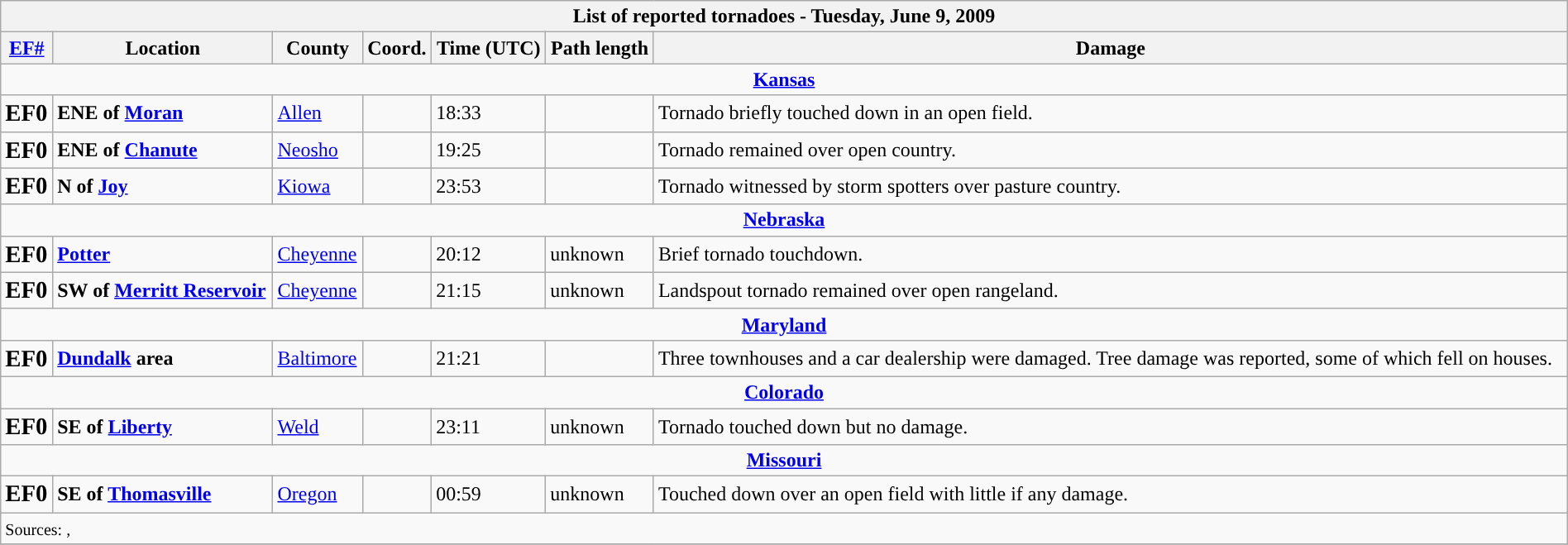<table class="wikitable collapsible" width="100%">
<tr>
<th colspan="7">List of reported tornadoes - Tuesday, June 9, 2009</th>
</tr>
<tr>
<th><a href='#'>EF#</a></th>
<th>Location</th>
<th>County</th>
<th>Coord.</th>
<th>Time (UTC)</th>
<th>Path length</th>
<th>Damage</th>
</tr>
<tr>
<td colspan="7" align=center><strong><a href='#'>Kansas</a></strong></td>
</tr>
<tr>
<td><big><strong>EF0</strong></big></td>
<td><strong>ENE of <a href='#'>Moran</a></strong></td>
<td><a href='#'>Allen</a></td>
<td></td>
<td>18:33</td>
<td></td>
<td>Tornado briefly touched down in an open field.</td>
</tr>
<tr>
<td><big><strong>EF0</strong></big></td>
<td><strong>ENE of <a href='#'>Chanute</a></strong></td>
<td><a href='#'>Neosho</a></td>
<td></td>
<td>19:25</td>
<td></td>
<td>Tornado remained over open country.</td>
</tr>
<tr>
<td><big><strong>EF0</strong></big></td>
<td><strong>N of <a href='#'>Joy</a></strong></td>
<td><a href='#'>Kiowa</a></td>
<td></td>
<td>23:53</td>
<td></td>
<td>Tornado witnessed by storm spotters over pasture country.</td>
</tr>
<tr>
<td colspan="7" align=center><strong><a href='#'>Nebraska</a></strong></td>
</tr>
<tr>
<td><big><strong>EF0</strong></big></td>
<td><strong><a href='#'>Potter</a></strong></td>
<td><a href='#'>Cheyenne</a></td>
<td></td>
<td>20:12</td>
<td>unknown</td>
<td>Brief tornado touchdown.</td>
</tr>
<tr>
<td><big><strong>EF0</strong></big></td>
<td><strong>SW of <a href='#'>Merritt Reservoir</a></strong></td>
<td><a href='#'>Cheyenne</a></td>
<td></td>
<td>21:15</td>
<td>unknown</td>
<td>Landspout tornado remained over open rangeland.</td>
</tr>
<tr>
<td colspan="7" align=center><strong><a href='#'>Maryland</a></strong></td>
</tr>
<tr>
<td><big><strong>EF0</strong></big></td>
<td><strong><a href='#'>Dundalk</a> area</strong></td>
<td><a href='#'>Baltimore</a></td>
<td></td>
<td>21:21</td>
<td></td>
<td>Three townhouses and a car dealership were damaged. Tree damage was reported, some of which fell on houses.</td>
</tr>
<tr>
<td colspan="7" align=center><strong><a href='#'>Colorado</a></strong></td>
</tr>
<tr>
<td><big><strong>EF0</strong></big></td>
<td><strong>SE of <a href='#'>Liberty</a></strong></td>
<td><a href='#'>Weld</a></td>
<td></td>
<td>23:11</td>
<td>unknown</td>
<td>Tornado touched down but no damage.</td>
</tr>
<tr>
<td colspan="7" align=center><strong><a href='#'>Missouri</a></strong></td>
</tr>
<tr>
<td><big><strong>EF0</strong></big></td>
<td><strong>SE of <a href='#'>Thomasville</a></strong></td>
<td><a href='#'>Oregon</a></td>
<td></td>
<td>00:59</td>
<td>unknown</td>
<td>Touched down over an open field with little if any damage.</td>
</tr>
<tr>
<td colspan="7"><small>Sources: , </small></td>
</tr>
<tr>
</tr>
</table>
